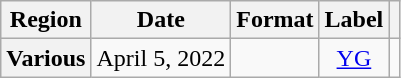<table class="wikitable plainrowheaders" style="text-align:center">
<tr>
<th scope="col">Region</th>
<th scope="col">Date</th>
<th scope="col">Format</th>
<th scope="col">Label</th>
<th scope="col"></th>
</tr>
<tr>
<th scope="row">Various</th>
<td>April 5, 2022</td>
<td></td>
<td><a href='#'>YG</a></td>
<td></td>
</tr>
</table>
